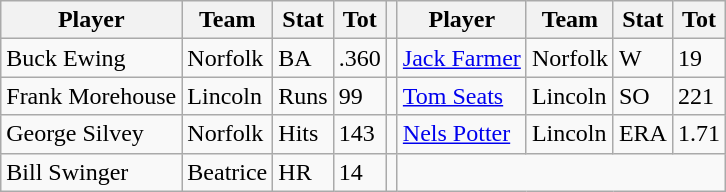<table class="wikitable">
<tr>
<th>Player</th>
<th>Team</th>
<th>Stat</th>
<th>Tot</th>
<th></th>
<th>Player</th>
<th>Team</th>
<th>Stat</th>
<th>Tot</th>
</tr>
<tr>
<td>Buck Ewing</td>
<td>Norfolk</td>
<td>BA</td>
<td>.360</td>
<td></td>
<td><a href='#'>Jack Farmer</a></td>
<td>Norfolk</td>
<td>W</td>
<td>19</td>
</tr>
<tr>
<td>Frank Morehouse</td>
<td>Lincoln</td>
<td>Runs</td>
<td>99</td>
<td></td>
<td><a href='#'>Tom Seats</a></td>
<td>Lincoln</td>
<td>SO</td>
<td>221</td>
</tr>
<tr>
<td>George Silvey</td>
<td>Norfolk</td>
<td>Hits</td>
<td>143</td>
<td></td>
<td><a href='#'>Nels Potter</a></td>
<td>Lincoln</td>
<td>ERA</td>
<td>1.71</td>
</tr>
<tr>
<td>Bill Swinger</td>
<td>Beatrice</td>
<td>HR</td>
<td>14</td>
<td></td>
</tr>
</table>
